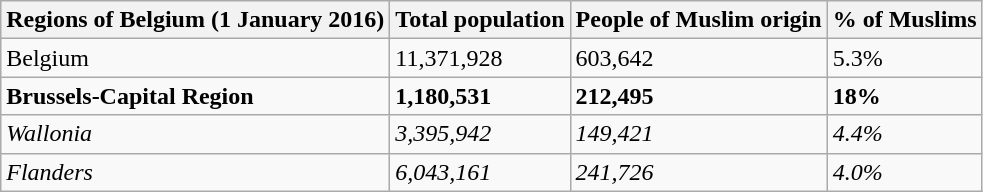<table class="wikitable">
<tr>
<th>Regions of Belgium (1 January 2016)</th>
<th>Total population</th>
<th>People of Muslim origin</th>
<th>% of Muslims</th>
</tr>
<tr>
<td>Belgium</td>
<td>11,371,928</td>
<td>603,642</td>
<td>5.3%</td>
</tr>
<tr>
<td><strong>Brussels-Capital Region</strong></td>
<td><strong>1,180,531</strong></td>
<td><strong>212,495</strong></td>
<td><strong>18%</strong></td>
</tr>
<tr>
<td><em>Wallonia</em></td>
<td><em>3,395,942</em></td>
<td><em>149,421</em></td>
<td><em>4.4%</em></td>
</tr>
<tr>
<td><em>Flanders</em></td>
<td><em>6,043,161</em></td>
<td><em>241,726</em></td>
<td><em>4.0%</em></td>
</tr>
</table>
